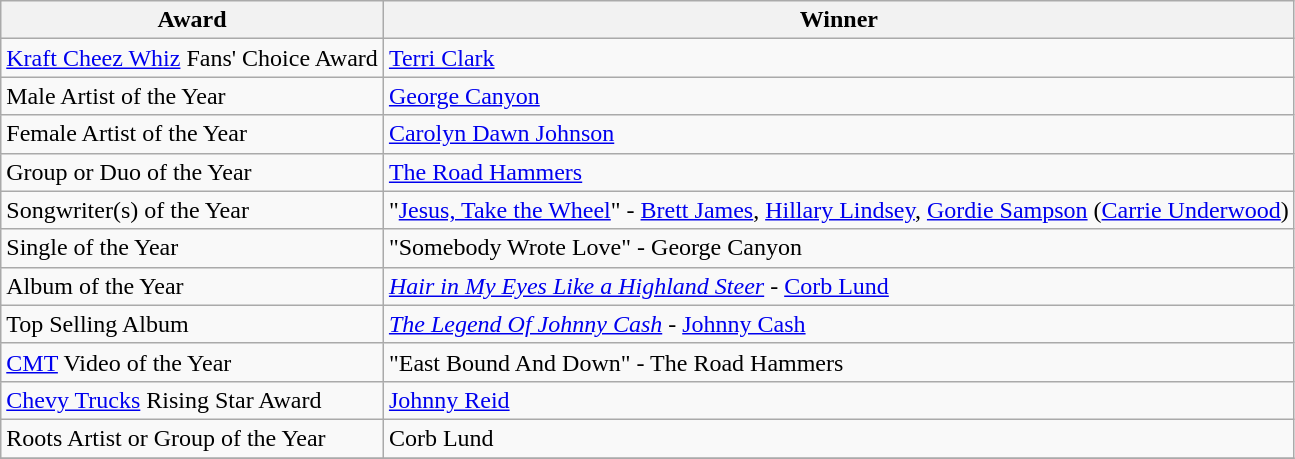<table class="wikitable">
<tr>
<th>Award</th>
<th>Winner</th>
</tr>
<tr>
<td><a href='#'>Kraft Cheez Whiz</a> Fans' Choice Award</td>
<td><a href='#'>Terri Clark</a></td>
</tr>
<tr>
<td>Male Artist of the Year</td>
<td><a href='#'>George Canyon</a></td>
</tr>
<tr>
<td>Female Artist of the Year</td>
<td><a href='#'>Carolyn Dawn Johnson</a></td>
</tr>
<tr>
<td>Group or Duo of the Year</td>
<td><a href='#'>The Road Hammers</a></td>
</tr>
<tr>
<td>Songwriter(s) of the Year</td>
<td>"<a href='#'>Jesus, Take the Wheel</a>" - <a href='#'>Brett James</a>, <a href='#'>Hillary Lindsey</a>, <a href='#'>Gordie Sampson</a> (<a href='#'>Carrie Underwood</a>)</td>
</tr>
<tr>
<td>Single of the Year</td>
<td>"Somebody Wrote Love" - George Canyon</td>
</tr>
<tr>
<td>Album of the Year</td>
<td><em><a href='#'>Hair in My Eyes Like a Highland Steer</a></em> - <a href='#'>Corb Lund</a></td>
</tr>
<tr>
<td>Top Selling Album</td>
<td><em><a href='#'>The Legend Of Johnny Cash</a></em> - <a href='#'>Johnny Cash</a></td>
</tr>
<tr>
<td><a href='#'>CMT</a> Video of the Year</td>
<td>"East Bound And Down" - The Road Hammers</td>
</tr>
<tr>
<td><a href='#'>Chevy Trucks</a> Rising Star Award</td>
<td><a href='#'>Johnny Reid</a></td>
</tr>
<tr>
<td>Roots Artist or Group of the Year</td>
<td>Corb Lund</td>
</tr>
<tr>
</tr>
</table>
